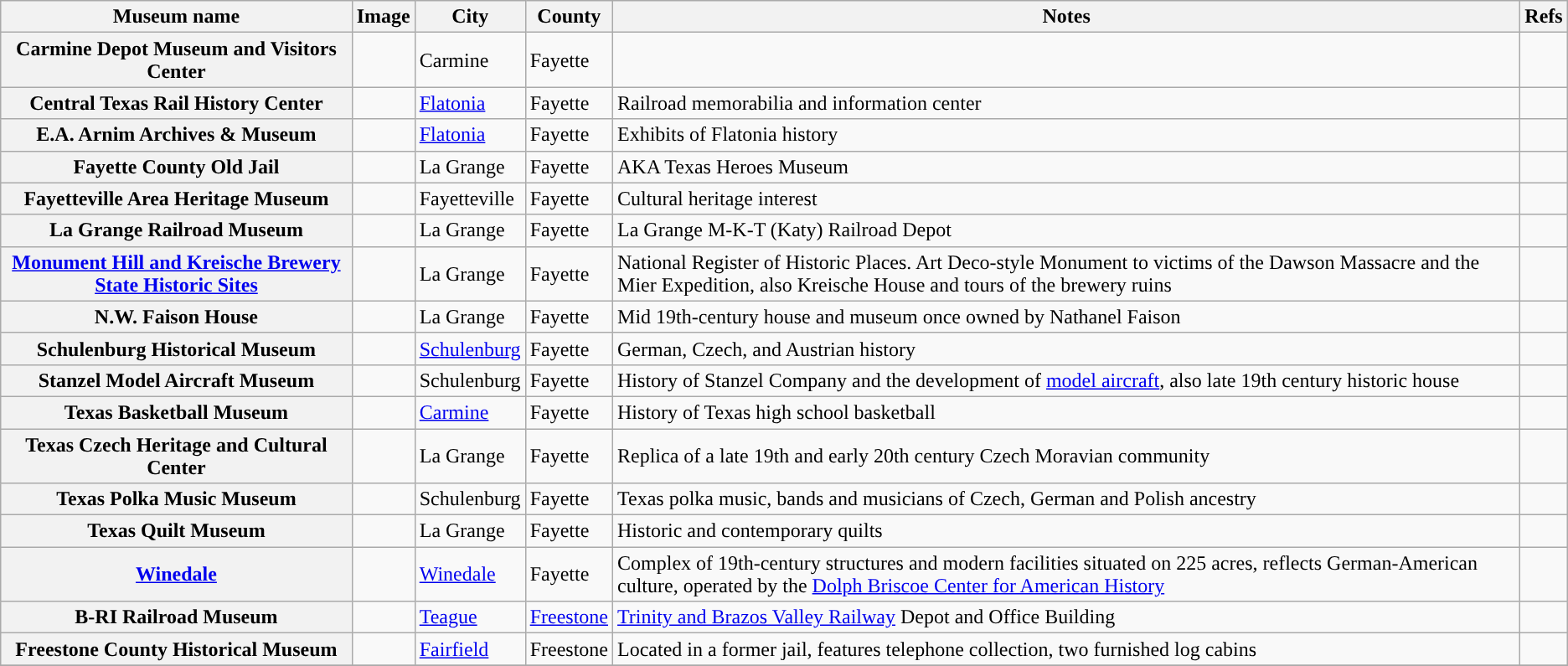<table class="wikitable sortable plainrowheaders">
<tr>
<th scope="col">Museum name</th>
<th scope="col"  class="unsortable">Image</th>
<th scope="col">City</th>
<th scope="col">County</th>
<th scope="col">Notes</th>
<th scope="col" class="unsortable">Refs</th>
</tr>
<tr>
<th scope="row">Carmine Depot Museum and Visitors Center</th>
<td></td>
<td>Carmine</td>
<td>Fayette</td>
<td></td>
<td align="center"></td>
</tr>
<tr>
<th scope="row">Central Texas Rail History Center</th>
<td></td>
<td><a href='#'>Flatonia</a></td>
<td>Fayette</td>
<td>Railroad memorabilia and information center</td>
<td align="center"></td>
</tr>
<tr>
<th scope="row">E.A. Arnim Archives & Museum</th>
<td></td>
<td><a href='#'>Flatonia</a></td>
<td>Fayette</td>
<td>Exhibits of Flatonia history</td>
<td align="center"></td>
</tr>
<tr>
<th scope="row">Fayette County Old Jail</th>
<td></td>
<td>La Grange</td>
<td>Fayette</td>
<td>AKA Texas Heroes Museum</td>
<td align="center"></td>
</tr>
<tr>
<th scope="row">Fayetteville Area Heritage Museum</th>
<td></td>
<td>Fayetteville</td>
<td>Fayette</td>
<td>Cultural heritage interest</td>
<td align="center"></td>
</tr>
<tr>
<th scope="row">La Grange Railroad Museum</th>
<td></td>
<td>La Grange</td>
<td>Fayette</td>
<td>La Grange M-K-T (Katy) Railroad Depot</td>
<td align="center"></td>
</tr>
<tr>
<th scope="row"><a href='#'>Monument Hill and Kreische Brewery State Historic Sites</a></th>
<td></td>
<td>La Grange</td>
<td>Fayette</td>
<td>National Register of Historic Places. Art Deco-style Monument to victims of the Dawson Massacre and the Mier Expedition, also Kreische House and tours of the brewery ruins</td>
<td align="center"></td>
</tr>
<tr>
<th scope="row">N.W. Faison House</th>
<td></td>
<td>La Grange</td>
<td>Fayette</td>
<td>Mid 19th-century house and museum once owned by Nathanel Faison</td>
<td align="center"></td>
</tr>
<tr>
<th scope="row">Schulenburg Historical Museum</th>
<td></td>
<td><a href='#'>Schulenburg</a></td>
<td>Fayette</td>
<td>German, Czech, and Austrian history</td>
<td align="center"></td>
</tr>
<tr>
<th scope="row">Stanzel Model Aircraft Museum</th>
<td></td>
<td>Schulenburg</td>
<td>Fayette</td>
<td>History of Stanzel Company and the development of <a href='#'>model aircraft</a>, also late 19th century historic house</td>
<td align="center"></td>
</tr>
<tr>
<th scope="row">Texas Basketball Museum</th>
<td></td>
<td><a href='#'>Carmine</a></td>
<td>Fayette</td>
<td>History of Texas high school basketball</td>
<td align="center"></td>
</tr>
<tr>
<th scope="row">Texas Czech Heritage and Cultural Center</th>
<td></td>
<td>La Grange</td>
<td>Fayette</td>
<td>Replica of a late 19th and early 20th century Czech Moravian community</td>
<td align="center"></td>
</tr>
<tr>
<th scope="row">Texas Polka Music Museum</th>
<td></td>
<td>Schulenburg</td>
<td>Fayette</td>
<td>Texas polka music, bands and musicians of Czech, German and Polish ancestry</td>
<td align="center"></td>
</tr>
<tr>
<th scope="row">Texas Quilt Museum</th>
<td></td>
<td>La Grange</td>
<td>Fayette</td>
<td>Historic and contemporary quilts</td>
<td align="center"></td>
</tr>
<tr>
<th scope="row"><a href='#'>Winedale</a></th>
<td></td>
<td><a href='#'>Winedale</a></td>
<td>Fayette</td>
<td>Complex of 19th-century structures and modern facilities situated on 225 acres, reflects German-American culture, operated by the <a href='#'>Dolph Briscoe Center for American History</a></td>
<td align="center"></td>
</tr>
<tr>
<th scope="row">B-RI Railroad Museum</th>
<td></td>
<td><a href='#'>Teague</a></td>
<td><a href='#'>Freestone</a></td>
<td><a href='#'>Trinity and Brazos Valley Railway</a> Depot and Office Building</td>
<td align="center"></td>
</tr>
<tr>
<th scope="row">Freestone County Historical Museum</th>
<td></td>
<td><a href='#'>Fairfield</a></td>
<td>Freestone</td>
<td>Located in a former jail, features telephone collection, two furnished log cabins</td>
<td align="center"></td>
</tr>
<tr>
</tr>
</table>
